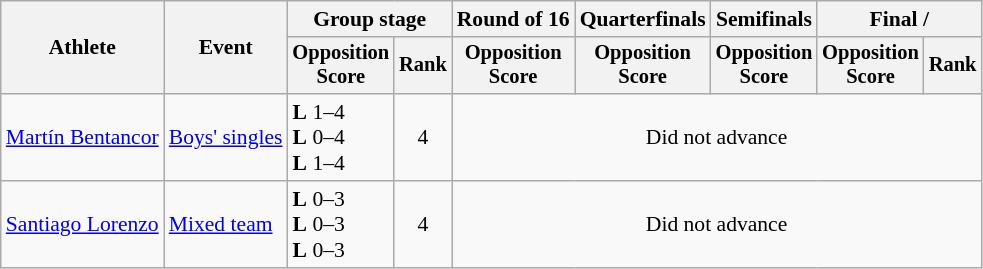<table class=wikitable style="font-size:90%">
<tr>
<th rowspan=2>Athlete</th>
<th rowspan=2>Event</th>
<th colspan=2>Group stage</th>
<th>Round of 16</th>
<th>Quarterfinals</th>
<th>Semifinals</th>
<th colspan=2>Final / </th>
</tr>
<tr style="font-size:95%">
<th>Opposition<br>Score</th>
<th>Rank</th>
<th>Opposition<br>Score</th>
<th>Opposition<br>Score</th>
<th>Opposition<br>Score</th>
<th>Opposition<br>Score</th>
<th>Rank</th>
</tr>
<tr align=center>
<td align=left><a href='#'>Martín Bentancor</a></td>
<td align=left><a href='#'>Boys' singles</a></td>
<td align=left> <strong>L</strong>  1–4<br> <strong>L</strong> 0–4<br> <strong>L</strong> 1–4</td>
<td>4</td>
<td colspan=5>Did not advance</td>
</tr>
<tr align=center>
<td align=left><a href='#'>Santiago Lorenzo</a><br></td>
<td align=left><a href='#'>Mixed team</a></td>
<td align=left> <strong>L</strong> 0–3<br> <strong>L</strong> 0–3<br> <strong>L</strong> 0–3</td>
<td>4</td>
<td colspan=5>Did not advance</td>
</tr>
</table>
